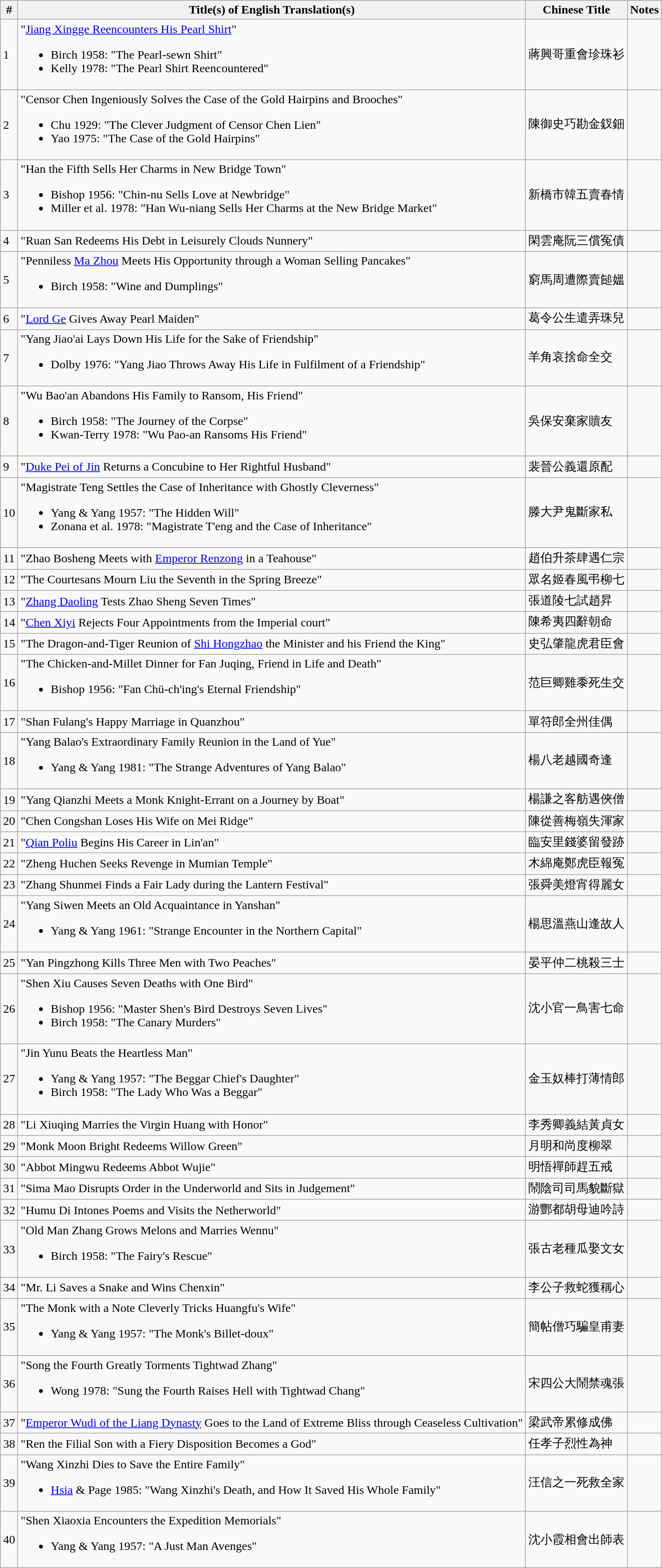<table class="wikitable">
<tr>
<th>#</th>
<th>Title(s) of English Translation(s)</th>
<th>Chinese Title</th>
<th>Notes</th>
</tr>
<tr>
<td>1</td>
<td>"<a href='#'>Jiang Xingge Reencounters His Pearl Shirt</a>"<br><ul><li>Birch 1958: "The Pearl-sewn Shirt"</li><li>Kelly 1978: "The Pearl Shirt Reencountered"</li></ul></td>
<td>蔣興哥重會珍珠衫</td>
<td></td>
</tr>
<tr>
<td>2</td>
<td>"Censor Chen Ingeniously Solves the Case of the Gold Hairpins and Brooches"<br><ul><li>Chu 1929: "The Clever Judgment of Censor Chen Lien"</li><li>Yao 1975: "The Case of the Gold Hairpins"</li></ul></td>
<td>陳御史巧勘金釵鈿</td>
<td></td>
</tr>
<tr>
<td>3</td>
<td>"Han the Fifth Sells Her Charms in New Bridge Town"<br><ul><li>Bishop 1956: "Chin-nu Sells Love at Newbridge"</li><li>Miller et al. 1978: "Han Wu-niang Sells Her Charms at the New Bridge Market"</li></ul></td>
<td>新橋市韓五賣春情</td>
<td></td>
</tr>
<tr>
<td>4</td>
<td>"Ruan San Redeems His Debt in Leisurely Clouds Nunnery"</td>
<td>閑雲庵阮三償冤債</td>
<td></td>
</tr>
<tr>
<td>5</td>
<td>"Penniless <a href='#'>Ma Zhou</a> Meets His Opportunity through a Woman Selling Pancakes"<br><ul><li>Birch 1958: "Wine and Dumplings"</li></ul></td>
<td>窮馬周遭際賣䭔媼</td>
<td></td>
</tr>
<tr>
<td>6</td>
<td>"<a href='#'>Lord Ge</a> Gives Away Pearl Maiden"</td>
<td>葛令公生遣弄珠兒</td>
<td></td>
</tr>
<tr>
<td>7</td>
<td>"Yang Jiao'ai Lays Down His Life for the Sake of Friendship"<br><ul><li>Dolby 1976: "Yang Jiao Throws Away His Life in Fulfilment of a Friendship"</li></ul></td>
<td>羊角哀捨命全交</td>
<td></td>
</tr>
<tr>
<td>8</td>
<td>"Wu Bao'an Abandons His Family to Ransom, His Friend"<br><ul><li>Birch 1958: "The Journey of the Corpse"</li><li>Kwan-Terry 1978: "Wu Pao-an Ransoms His Friend"</li></ul></td>
<td>吳保安棄家贖友</td>
<td></td>
</tr>
<tr>
<td>9</td>
<td>"<a href='#'>Duke Pei of Jin</a> Returns a Concubine to Her Rightful Husband"</td>
<td>裴晉公義還原配</td>
<td></td>
</tr>
<tr>
<td>10</td>
<td>"Magistrate Teng Settles the Case of Inheritance with Ghostly Cleverness"<br><ul><li>Yang & Yang 1957: "The Hidden Will"</li><li>Zonana et al. 1978: "Magistrate T'eng and the Case of Inheritance"</li></ul></td>
<td>滕大尹鬼斷家私</td>
<td></td>
</tr>
<tr>
<td>11</td>
<td>"Zhao Bosheng Meets with <a href='#'>Emperor Renzong</a> in a Teahouse"</td>
<td>趙伯升茶肆遇仁宗</td>
<td></td>
</tr>
<tr>
<td>12</td>
<td>"The Courtesans Mourn Liu the Seventh in the Spring Breeze"</td>
<td>眾名姬春風弔柳七</td>
<td></td>
</tr>
<tr>
<td>13</td>
<td>"<a href='#'>Zhang Daoling</a> Tests Zhao Sheng Seven Times"</td>
<td>張道陵七試趙昇</td>
<td></td>
</tr>
<tr>
<td>14</td>
<td>"<a href='#'>Chen Xiyi</a> Rejects Four Appointments from the Imperial court"</td>
<td>陳希夷四辭朝命</td>
<td></td>
</tr>
<tr>
<td>15</td>
<td>"The Dragon-and-Tiger Reunion of <a href='#'>Shi Hongzhao</a> the Minister and his Friend the King"</td>
<td>史弘肇龍虎君臣會</td>
<td></td>
</tr>
<tr>
<td>16</td>
<td>"The Chicken-and-Millet Dinner for Fan Juqing, Friend in Life and Death"<br><ul><li>Bishop 1956: "Fan Chü-ch'ing's Eternal Friendship"</li></ul></td>
<td>范巨卿雞黍死生交</td>
<td></td>
</tr>
<tr>
<td>17</td>
<td>"Shan Fulang's Happy Marriage in Quanzhou"</td>
<td>單符郎全州佳偶</td>
<td></td>
</tr>
<tr>
<td>18</td>
<td>"Yang Balao's Extraordinary Family Reunion in the Land of Yue"<br><ul><li>Yang & Yang 1981: "The Strange Adventures of Yang Balao"</li></ul></td>
<td>楊八老越國奇逢</td>
<td></td>
</tr>
<tr>
<td>19</td>
<td>"Yang Qianzhi Meets a Monk Knight-Errant on a Journey by Boat"</td>
<td>楊謙之客舫遇俠僧</td>
<td></td>
</tr>
<tr>
<td>20</td>
<td>"Chen Congshan Loses His Wife on Mei Ridge"</td>
<td>陳從善梅嶺失渾家</td>
<td></td>
</tr>
<tr>
<td>21</td>
<td>"<a href='#'>Qian Poliu</a> Begins His Career in Lin'an"</td>
<td>臨安里錢婆留發跡</td>
<td></td>
</tr>
<tr>
<td>22</td>
<td>"Zheng Huchen Seeks Revenge in Mumian Temple"</td>
<td>木綿庵鄭虎臣報冤</td>
<td></td>
</tr>
<tr>
<td>23</td>
<td>"Zhang Shunmei Finds a Fair Lady during the Lantern Festival"</td>
<td>張舜美燈宵得麗女</td>
<td></td>
</tr>
<tr>
<td>24</td>
<td>"Yang Siwen Meets an Old Acquaintance in Yanshan"<br><ul><li>Yang & Yang 1961: "Strange Encounter in the Northern Capital"</li></ul></td>
<td>楊思溫燕山逢故人</td>
<td></td>
</tr>
<tr>
<td>25</td>
<td>"Yan Pingzhong Kills Three Men with Two Peaches"</td>
<td>晏平仲二桃殺三士</td>
<td></td>
</tr>
<tr>
<td>26</td>
<td>"Shen Xiu Causes Seven Deaths with One Bird"<br><ul><li>Bishop 1956: "Master Shen's Bird Destroys Seven Lives"</li><li>Birch 1958: "The Canary Murders"</li></ul></td>
<td>沈小官一鳥害七命</td>
<td></td>
</tr>
<tr>
<td>27</td>
<td>"Jin Yunu Beats the Heartless Man"<br><ul><li>Yang & Yang 1957: "The Beggar Chief's Daughter"</li><li>Birch 1958: "The Lady Who Was a Beggar"</li></ul></td>
<td>金玉奴棒打薄情郎</td>
<td></td>
</tr>
<tr>
<td>28</td>
<td>"Li Xiuqing Marries the Virgin Huang with Honor"</td>
<td>李秀卿義結黃貞女</td>
<td></td>
</tr>
<tr>
<td>29</td>
<td>"Monk Moon Bright Redeems Willow Green"</td>
<td>月明和尚度柳翠</td>
<td></td>
</tr>
<tr>
<td>30</td>
<td>"Abbot Mingwu Redeems Abbot Wujie"</td>
<td>明悟禪師趕五戒</td>
<td></td>
</tr>
<tr>
<td>31</td>
<td>"Sima Mao Disrupts Order in the Underworld and Sits in Judgement"</td>
<td>鬧陰司司馬貌斷獄</td>
<td></td>
</tr>
<tr>
<td>32</td>
<td>"Humu Di Intones Poems and Visits the Netherworld"</td>
<td>游酆都胡母迪吟詩</td>
<td></td>
</tr>
<tr>
<td>33</td>
<td>"Old Man Zhang Grows Melons and Marries Wennu"<br><ul><li>Birch 1958: "The Fairy's Rescue"</li></ul></td>
<td>張古老種瓜娶文女</td>
<td></td>
</tr>
<tr>
<td>34</td>
<td>"Mr. Li Saves a Snake and Wins Chenxin"</td>
<td>李公子救蛇獲稱心</td>
<td></td>
</tr>
<tr>
<td>35</td>
<td>"The Monk with a Note Cleverly Tricks Huangfu's Wife"<br><ul><li>Yang & Yang 1957: "The Monk's Billet-doux"</li></ul></td>
<td>簡帖僧巧騙皇甫妻</td>
<td></td>
</tr>
<tr>
<td>36</td>
<td>"Song the Fourth Greatly Torments Tightwad Zhang"<br><ul><li>Wong 1978: "Sung the Fourth Raises Hell with Tightwad Chang"</li></ul></td>
<td>宋四公大鬧禁魂張</td>
<td></td>
</tr>
<tr>
<td>37</td>
<td>"<a href='#'>Emperor Wudi of the Liang Dynasty</a> Goes to the Land of Extreme Bliss through Ceaseless Cultivation"</td>
<td>梁武帝累修成佛</td>
<td></td>
</tr>
<tr>
<td>38</td>
<td>"Ren the Filial Son with a Fiery Disposition Becomes a God"</td>
<td>任孝子烈性為神</td>
<td></td>
</tr>
<tr>
<td>39</td>
<td>"Wang Xinzhi Dies to Save the Entire Family"<br><ul><li><a href='#'>Hsia</a> & Page 1985: "Wang Xinzhi's Death, and How It Saved His Whole Family"</li></ul></td>
<td>汪信之一死救全家</td>
<td></td>
</tr>
<tr>
<td>40</td>
<td>"Shen Xiaoxia Encounters the Expedition Memorials"<br><ul><li>Yang & Yang 1957: "A Just Man Avenges"</li></ul></td>
<td>沈小霞相會出師表</td>
<td></td>
</tr>
</table>
